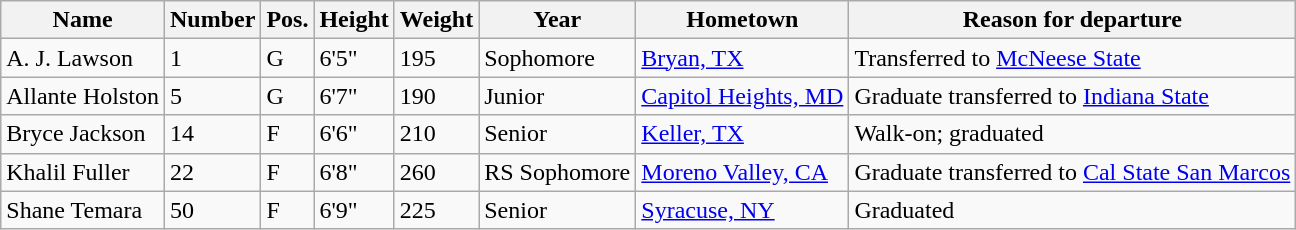<table class="wikitable sortable" border="1">
<tr>
<th>Name</th>
<th>Number</th>
<th>Pos.</th>
<th>Height</th>
<th>Weight</th>
<th>Year</th>
<th>Hometown</th>
<th class="unsortable">Reason for departure</th>
</tr>
<tr>
<td>A. J. Lawson</td>
<td>1</td>
<td>G</td>
<td>6'5"</td>
<td>195</td>
<td>Sophomore</td>
<td><a href='#'>Bryan, TX</a></td>
<td>Transferred to <a href='#'>McNeese State</a></td>
</tr>
<tr>
<td>Allante Holston</td>
<td>5</td>
<td>G</td>
<td>6'7"</td>
<td>190</td>
<td>Junior</td>
<td><a href='#'>Capitol Heights, MD</a></td>
<td>Graduate transferred to <a href='#'>Indiana State</a></td>
</tr>
<tr>
<td>Bryce Jackson</td>
<td>14</td>
<td>F</td>
<td>6'6"</td>
<td>210</td>
<td>Senior</td>
<td><a href='#'>Keller, TX</a></td>
<td>Walk-on; graduated</td>
</tr>
<tr>
<td>Khalil Fuller</td>
<td>22</td>
<td>F</td>
<td>6'8"</td>
<td>260</td>
<td>RS Sophomore</td>
<td><a href='#'>Moreno Valley, CA</a></td>
<td>Graduate transferred to <a href='#'>Cal State San Marcos</a></td>
</tr>
<tr>
<td>Shane Temara</td>
<td>50</td>
<td>F</td>
<td>6'9"</td>
<td>225</td>
<td>Senior</td>
<td><a href='#'>Syracuse, NY</a></td>
<td>Graduated</td>
</tr>
</table>
